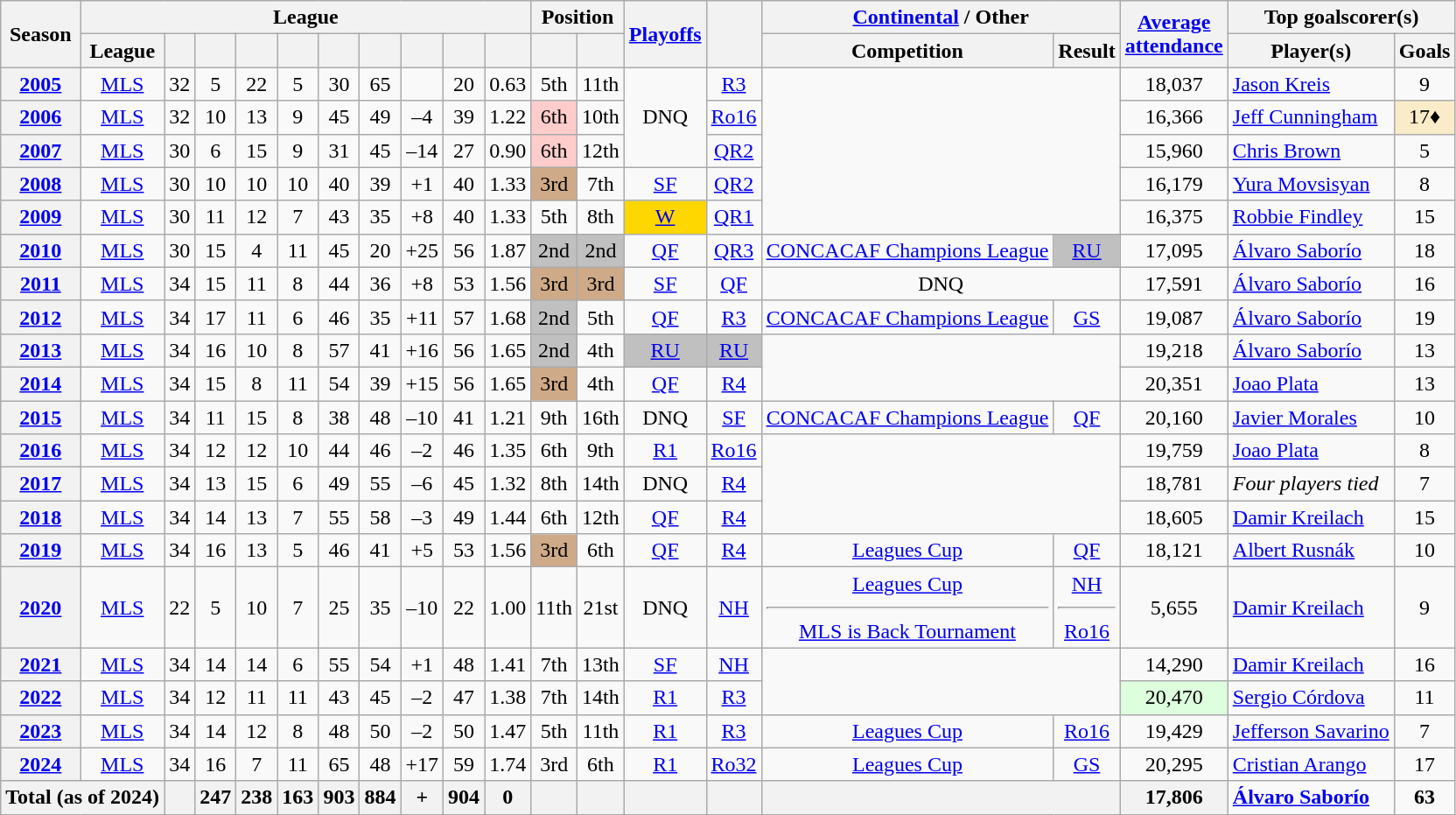<table class="wikitable sortable sticky-table-head sticky-table-col1" style="font-size:100%; text-align:center">
<tr>
<th rowspan="2" scope="col">Season</th>
<th colspan="10" scope="colgroup">League</th>
<th colspan="2" scope="colgroup">Position</th>
<th rowspan="2" scope="col"><a href='#'>Playoffs</a></th>
<th rowspan="2" scope="col"><a href='#'></a></th>
<th colspan="2" scope="colgroup"><a href='#'>Continental</a> / Other</th>
<th rowspan="2" scope="col"><a href='#'>Average<br>attendance</a></th>
<th colspan="2" scope="colgroup">Top goalscorer(s)</th>
</tr>
<tr>
<th scope="col">League</th>
<th scope="col"></th>
<th scope="col"></th>
<th scope="col"></th>
<th scope="col"></th>
<th scope="col"></th>
<th scope="col"></th>
<th scope="col"></th>
<th scope="col"></th>
<th scope="col"><a href='#'></a></th>
<th scope="col"></th>
<th scope="col"></th>
<th scope="col">Competition</th>
<th scope="col">Result</th>
<th scope="col">Player(s)</th>
<th scope="col">Goals</th>
</tr>
<tr>
<th scope="row"><a href='#'>2005</a></th>
<td><a href='#'>MLS</a></td>
<td>32</td>
<td>5</td>
<td>22</td>
<td>5</td>
<td>30</td>
<td>65</td>
<td></td>
<td>20</td>
<td>0.63</td>
<td>5th</td>
<td>11th</td>
<td rowspan="3">DNQ</td>
<td><a href='#'>R3</a></td>
<td colspan="2" rowspan="5"></td>
<td>18,037</td>
<td align="left"> <a href='#'>Jason Kreis</a></td>
<td>9</td>
</tr>
<tr>
<th scope="row"><a href='#'>2006</a></th>
<td><a href='#'>MLS</a></td>
<td>32</td>
<td>10</td>
<td>13</td>
<td>9</td>
<td>45</td>
<td>49</td>
<td>–4</td>
<td>39</td>
<td>1.22</td>
<td style=background:#FFCCCC>6th</td>
<td>10th</td>
<td><a href='#'>Ro16</a></td>
<td>16,366</td>
<td align="left"> <a href='#'>Jeff Cunningham</a></td>
<td style=background:#FAECC8;">17♦</td>
</tr>
<tr>
<th scope="row"><a href='#'>2007</a></th>
<td><a href='#'>MLS</a></td>
<td>30</td>
<td>6</td>
<td>15</td>
<td>9</td>
<td>31</td>
<td>45</td>
<td>–14</td>
<td>27</td>
<td>0.90</td>
<td style=background:#FFCCCC>6th</td>
<td>12th</td>
<td><a href='#'>QR2</a></td>
<td>15,960</td>
<td align="left"> <a href='#'>Chris Brown</a></td>
<td>5</td>
</tr>
<tr>
<th scope="row"><a href='#'>2008</a></th>
<td><a href='#'>MLS</a></td>
<td>30</td>
<td>10</td>
<td>10</td>
<td>10</td>
<td>40</td>
<td>39</td>
<td>+1</td>
<td>40</td>
<td>1.33</td>
<td bgcolor=CFAA88>3rd</td>
<td>7th</td>
<td><a href='#'>SF</a></td>
<td><a href='#'>QR2</a></td>
<td>16,179</td>
<td align="left"> <a href='#'>Yura Movsisyan</a></td>
<td>8</td>
</tr>
<tr>
<th scope="row"><a href='#'>2009</a></th>
<td><a href='#'>MLS</a></td>
<td>30</td>
<td>11</td>
<td>12</td>
<td>7</td>
<td>43</td>
<td>35</td>
<td>+8</td>
<td>40</td>
<td>1.33</td>
<td>5th</td>
<td>8th</td>
<td bgcolor=gold><a href='#'>W</a></td>
<td><a href='#'>QR1</a></td>
<td>16,375</td>
<td align="left"> <a href='#'>Robbie Findley</a></td>
<td>15</td>
</tr>
<tr>
<th scope="row"><a href='#'>2010</a></th>
<td><a href='#'>MLS</a></td>
<td>30</td>
<td>15</td>
<td>4</td>
<td>11</td>
<td>45</td>
<td>20</td>
<td>+25</td>
<td>56</td>
<td>1.87</td>
<td bgcolor=silver>2nd</td>
<td bgcolor=silver>2nd</td>
<td><a href='#'>QF</a></td>
<td><a href='#'>QR3</a></td>
<td><a href='#'>CONCACAF Champions League</a></td>
<td bgcolor=silver><a href='#'>RU</a></td>
<td>17,095</td>
<td align="left"> <a href='#'>Álvaro Saborío</a></td>
<td>18</td>
</tr>
<tr>
<th scope="row"><a href='#'>2011</a></th>
<td><a href='#'>MLS</a></td>
<td>34</td>
<td>15</td>
<td>11</td>
<td>8</td>
<td>44</td>
<td>36</td>
<td>+8</td>
<td>53</td>
<td>1.56</td>
<td bgcolor=CFAA88>3rd</td>
<td bgcolor=CFAA88>3rd</td>
<td><a href='#'>SF</a></td>
<td><a href='#'>QF</a></td>
<td colspan="2">DNQ</td>
<td>17,591</td>
<td align="left"> <a href='#'>Álvaro Saborío</a></td>
<td>16</td>
</tr>
<tr>
<th scope="row"><a href='#'>2012</a></th>
<td><a href='#'>MLS</a></td>
<td>34</td>
<td>17</td>
<td>11</td>
<td>6</td>
<td>46</td>
<td>35</td>
<td>+11</td>
<td>57</td>
<td>1.68</td>
<td bgcolor=silver>2nd</td>
<td>5th</td>
<td><a href='#'>QF</a></td>
<td><a href='#'>R3</a></td>
<td><a href='#'>CONCACAF Champions League</a></td>
<td><a href='#'>GS</a></td>
<td>19,087</td>
<td align="left"> <a href='#'>Álvaro Saborío</a></td>
<td>19</td>
</tr>
<tr>
<th scope="row"><a href='#'>2013</a></th>
<td><a href='#'>MLS</a></td>
<td>34</td>
<td>16</td>
<td>10</td>
<td>8</td>
<td>57</td>
<td>41</td>
<td>+16</td>
<td>56</td>
<td>1.65</td>
<td bgcolor=silver>2nd</td>
<td>4th</td>
<td bgcolor=silver><a href='#'>RU</a></td>
<td bgcolor=silver><a href='#'>RU</a></td>
<td colspan="2" rowspan="2"></td>
<td>19,218</td>
<td align="left"> <a href='#'>Álvaro Saborío</a></td>
<td>13</td>
</tr>
<tr>
<th scope="row"><a href='#'>2014</a></th>
<td><a href='#'>MLS</a></td>
<td>34</td>
<td>15</td>
<td>8</td>
<td>11</td>
<td>54</td>
<td>39</td>
<td>+15</td>
<td>56</td>
<td>1.65</td>
<td bgcolor=CFAA88>3rd</td>
<td>4th</td>
<td><a href='#'>QF</a></td>
<td><a href='#'>R4</a></td>
<td>20,351</td>
<td align="left"> <a href='#'>Joao Plata</a></td>
<td>13</td>
</tr>
<tr>
<th scope="row"><a href='#'>2015</a></th>
<td><a href='#'>MLS</a></td>
<td>34</td>
<td>11</td>
<td>15</td>
<td>8</td>
<td>38</td>
<td>48</td>
<td>–10</td>
<td>41</td>
<td>1.21</td>
<td>9th</td>
<td>16th</td>
<td>DNQ</td>
<td><a href='#'>SF</a></td>
<td><a href='#'>CONCACAF Champions League</a></td>
<td><a href='#'>QF</a></td>
<td>20,160</td>
<td align="left"> <a href='#'>Javier Morales</a></td>
<td>10</td>
</tr>
<tr>
<th scope="row"><a href='#'>2016</a></th>
<td><a href='#'>MLS</a></td>
<td>34</td>
<td>12</td>
<td>12</td>
<td>10</td>
<td>44</td>
<td>46</td>
<td>–2</td>
<td>46</td>
<td>1.35</td>
<td>6th</td>
<td>9th</td>
<td><a href='#'>R1</a></td>
<td><a href='#'>Ro16</a></td>
<td colspan="2" rowspan="3"></td>
<td>19,759</td>
<td align="left"> <a href='#'>Joao Plata</a></td>
<td>8</td>
</tr>
<tr>
<th scope="row"><a href='#'>2017</a></th>
<td><a href='#'>MLS</a></td>
<td>34</td>
<td>13</td>
<td>15</td>
<td>6</td>
<td>49</td>
<td>55</td>
<td>–6</td>
<td>45</td>
<td>1.32</td>
<td>8th</td>
<td>14th</td>
<td>DNQ</td>
<td><a href='#'>R4</a></td>
<td>18,781</td>
<td align="left"><em>Four players tied</em></td>
<td>7</td>
</tr>
<tr>
<th scope="row"><a href='#'>2018</a></th>
<td><a href='#'>MLS</a></td>
<td>34</td>
<td>14</td>
<td>13</td>
<td>7</td>
<td>55</td>
<td>58</td>
<td>–3</td>
<td>49</td>
<td>1.44</td>
<td>6th</td>
<td>12th</td>
<td><a href='#'>QF</a></td>
<td><a href='#'>R4</a></td>
<td>18,605</td>
<td align="left"> <a href='#'>Damir Kreilach</a></td>
<td>15</td>
</tr>
<tr>
<th scope="row"><a href='#'>2019</a></th>
<td><a href='#'>MLS</a></td>
<td>34</td>
<td>16</td>
<td>13</td>
<td>5</td>
<td>46</td>
<td>41</td>
<td>+5</td>
<td>53</td>
<td>1.56</td>
<td bgcolor=CFAA88>3rd</td>
<td>6th</td>
<td><a href='#'>QF</a></td>
<td><a href='#'>R4</a></td>
<td><a href='#'>Leagues Cup</a></td>
<td><a href='#'>QF</a></td>
<td>18,121</td>
<td align="left"> <a href='#'>Albert Rusnák</a></td>
<td>10</td>
</tr>
<tr>
<th scope="row"><a href='#'>2020</a></th>
<td><a href='#'>MLS</a></td>
<td>22</td>
<td>5</td>
<td>10</td>
<td>7</td>
<td>25</td>
<td>35</td>
<td>–10</td>
<td>22</td>
<td>1.00</td>
<td>11th</td>
<td>21st</td>
<td>DNQ</td>
<td><a href='#'>NH</a></td>
<td><a href='#'>Leagues Cup</a> <hr><a href='#'>MLS is Back Tournament</a></td>
<td><a href='#'>NH</a> <hr><a href='#'>Ro16</a></td>
<td>5,655</td>
<td align="left"> <a href='#'>Damir Kreilach</a></td>
<td>9</td>
</tr>
<tr>
<th scope="row"><a href='#'>2021</a></th>
<td><a href='#'>MLS</a></td>
<td>34</td>
<td>14</td>
<td>14</td>
<td>6</td>
<td>55</td>
<td>54</td>
<td>+1</td>
<td>48</td>
<td>1.41</td>
<td>7th</td>
<td>13th</td>
<td><a href='#'>SF</a></td>
<td><a href='#'>NH</a></td>
<td rowspan="2" colspan="2"></td>
<td>14,290</td>
<td align="left"> <a href='#'>Damir Kreilach</a></td>
<td>16</td>
</tr>
<tr>
<th scope="row"><a href='#'>2022</a></th>
<td><a href='#'>MLS</a></td>
<td>34</td>
<td>12</td>
<td>11</td>
<td>11</td>
<td>43</td>
<td>45</td>
<td>–2</td>
<td>47</td>
<td>1.38</td>
<td>7th</td>
<td>14th</td>
<td><a href='#'>R1</a></td>
<td><a href='#'>R3</a></td>
<td style="background:#dfd;">20,470</td>
<td align="left"> <a href='#'>Sergio Córdova</a></td>
<td>11</td>
</tr>
<tr>
<th scope="row"><a href='#'>2023</a></th>
<td><a href='#'>MLS</a></td>
<td>34</td>
<td>14</td>
<td>12</td>
<td>8</td>
<td>48</td>
<td>50</td>
<td>–2</td>
<td>50</td>
<td>1.47</td>
<td>5th</td>
<td>11th</td>
<td><a href='#'>R1</a></td>
<td><a href='#'>R3</a></td>
<td><a href='#'>Leagues Cup</a></td>
<td><a href='#'>Ro16</a></td>
<td>19,429</td>
<td align="left"> <a href='#'>Jefferson Savarino</a></td>
<td>7</td>
</tr>
<tr>
<th scope="row"><a href='#'>2024</a></th>
<td><a href='#'>MLS</a></td>
<td>34</td>
<td>16</td>
<td>7</td>
<td>11</td>
<td>65</td>
<td>48</td>
<td>+17</td>
<td>59</td>
<td>1.74</td>
<td>3rd</td>
<td>6th</td>
<td><a href='#'>R1</a></td>
<td><a href='#'>Ro32</a></td>
<td><a href='#'>Leagues Cup</a></td>
<td><a href='#'>GS</a></td>
<td>20,295</td>
<td align="left"> <a href='#'>Cristian Arango</a></td>
<td>17</td>
</tr>
<tr class="sortbottom">
<th scope="row" colspan="2"><strong>Total (as of 2024)</strong></th>
<th><strong></strong></th>
<th><strong>247</strong></th>
<th><strong>238</strong></th>
<th><strong>163</strong></th>
<th><strong>903</strong></th>
<th><strong>884</strong></th>
<th><strong>+</strong></th>
<th><strong>904</strong></th>
<th><strong>0</strong></th>
<th></th>
<th></th>
<th></th>
<th></th>
<th colspan="2"></th>
<th><strong>17,806</strong></th>
<td align="left"> <strong> <a href='#'>Álvaro Saborío</a> </strong></td>
<td><strong>63</strong></td>
</tr>
</table>
